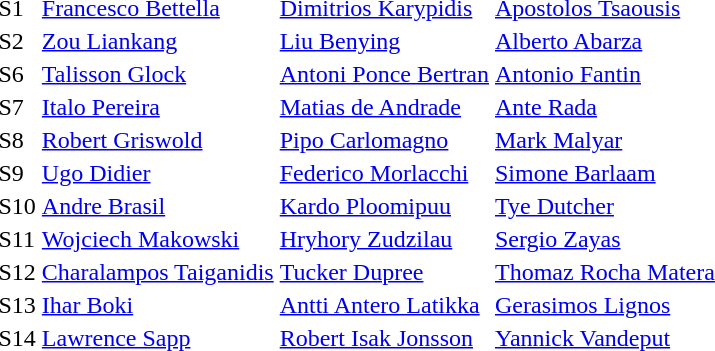<table>
<tr>
<td>S1</td>
<td><a href='#'>Francesco Bettella</a><br></td>
<td><a href='#'>Dimitrios Karypidis</a><br></td>
<td><a href='#'>Apostolos Tsaousis</a><br></td>
</tr>
<tr>
<td>S2</td>
<td><a href='#'>Zou Liankang</a><br></td>
<td><a href='#'>Liu Benying</a><br></td>
<td><a href='#'>Alberto Abarza</a><br></td>
</tr>
<tr>
<td>S6</td>
<td><a href='#'>Talisson Glock</a><br></td>
<td><a href='#'>Antoni Ponce Bertran</a><br></td>
<td><a href='#'>Antonio Fantin</a><br></td>
</tr>
<tr>
<td>S7</td>
<td><a href='#'>Italo Pereira</a><br></td>
<td><a href='#'>Matias de Andrade</a><br></td>
<td><a href='#'>Ante Rada</a><br></td>
</tr>
<tr>
<td>S8</td>
<td><a href='#'>Robert Griswold</a><br></td>
<td><a href='#'>Pipo Carlomagno</a><br></td>
<td><a href='#'>Mark Malyar</a><br></td>
</tr>
<tr>
<td>S9</td>
<td><a href='#'>Ugo Didier</a><br></td>
<td><a href='#'>Federico Morlacchi</a><br></td>
<td><a href='#'>Simone Barlaam</a><br></td>
</tr>
<tr>
<td>S10</td>
<td><a href='#'>Andre Brasil</a><br></td>
<td><a href='#'>Kardo Ploomipuu</a><br></td>
<td><a href='#'>Tye Dutcher</a><br></td>
</tr>
<tr>
<td>S11</td>
<td><a href='#'>Wojciech Makowski</a><br></td>
<td><a href='#'>Hryhory Zudzilau</a><br></td>
<td><a href='#'>Sergio Zayas</a><br></td>
</tr>
<tr>
<td>S12</td>
<td><a href='#'>Charalampos Taiganidis</a><br></td>
<td><a href='#'>Tucker Dupree</a><br></td>
<td><a href='#'>Thomaz Rocha Matera</a><br></td>
</tr>
<tr>
<td>S13</td>
<td><a href='#'>Ihar Boki</a><br></td>
<td><a href='#'>Antti Antero Latikka</a><br></td>
<td><a href='#'>Gerasimos Lignos</a><br></td>
</tr>
<tr>
<td>S14</td>
<td><a href='#'>Lawrence Sapp</a><br></td>
<td><a href='#'>Robert Isak Jonsson</a><br></td>
<td><a href='#'>Yannick Vandeput</a><br></td>
</tr>
</table>
